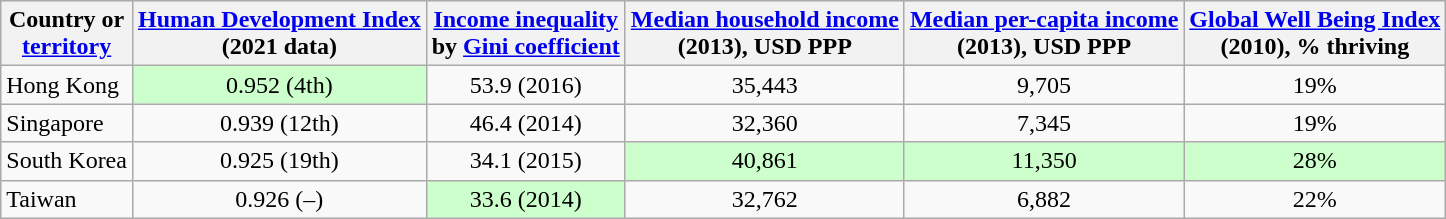<table class="wikitable sortable" border="1" style="font-size:100%">
<tr style="background:#ececec;">
<th>Country or <br><a href='#'>territory</a></th>
<th><a href='#'>Human Development Index</a><br> (2021 data)</th>
<th><a href='#'>Income inequality</a><br> by <a href='#'>Gini coefficient</a></th>
<th><a href='#'>Median household income</a><br>(2013), USD PPP</th>
<th><a href='#'>Median per-capita income</a><br>(2013), USD PPP</th>
<th><a href='#'>Global Well Being Index</a><br>(2010), % thriving</th>
</tr>
<tr>
<td style="text-align:left;">Hong Kong</td>
<td align="center" bgcolor=#ccffcc>0.952 (4th)</td>
<td align="center">53.9 (2016)</td>
<td align="center">35,443</td>
<td align="center">9,705</td>
<td align="center">19%</td>
</tr>
<tr>
<td style="text-align:left;">Singapore</td>
<td align="center">0.939 (12th)</td>
<td align="center">46.4 (2014)</td>
<td align="center">32,360</td>
<td align="center">7,345</td>
<td align="center">19%</td>
</tr>
<tr>
<td style="text-align:left;">South Korea</td>
<td align="center">0.925 (19th)</td>
<td align="center">34.1 (2015)</td>
<td align="center" bgcolor=#ccffcc>40,861</td>
<td align="center" bgcolor=#ccffcc>11,350</td>
<td align="center" bgcolor=#ccffcc>28%</td>
</tr>
<tr>
<td style="text-align:left;">Taiwan</td>
<td align="center">0.926 (–)</td>
<td align="center" bgcolor=#ccffcc>33.6 (2014)</td>
<td align="center">32,762</td>
<td align="center">6,882</td>
<td align="center">22%</td>
</tr>
</table>
